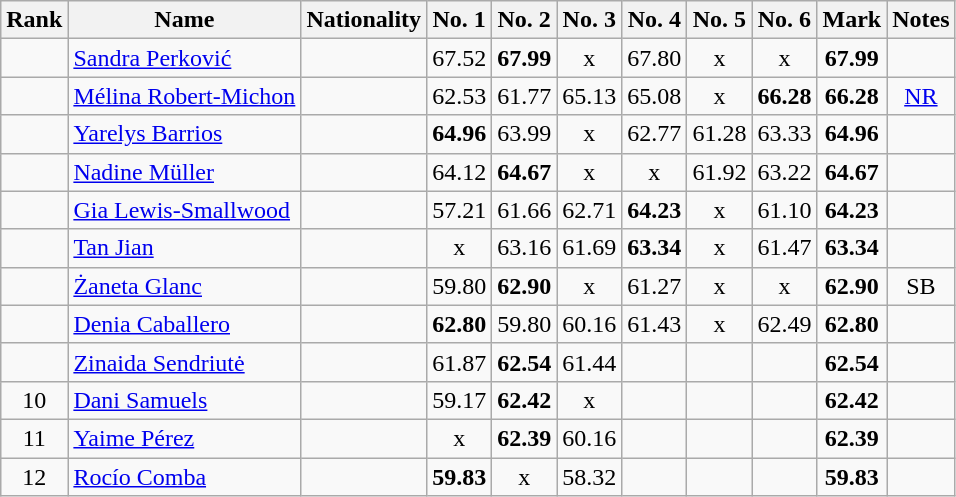<table class="wikitable sortable" style="text-align:center">
<tr>
<th>Rank</th>
<th>Name</th>
<th>Nationality</th>
<th>No. 1</th>
<th>No. 2</th>
<th>No. 3</th>
<th>No. 4</th>
<th>No. 5</th>
<th>No. 6</th>
<th>Mark</th>
<th>Notes</th>
</tr>
<tr>
<td></td>
<td align=left><a href='#'>Sandra Perković</a></td>
<td align=left></td>
<td>67.52</td>
<td><strong>67.99</strong></td>
<td>x</td>
<td>67.80</td>
<td>x</td>
<td>x</td>
<td><strong>67.99</strong></td>
<td></td>
</tr>
<tr>
<td></td>
<td align=left><a href='#'>Mélina Robert-Michon</a></td>
<td align=left></td>
<td>62.53</td>
<td>61.77</td>
<td>65.13</td>
<td>65.08</td>
<td>x</td>
<td><strong>66.28</strong></td>
<td><strong>66.28</strong></td>
<td><a href='#'>NR</a></td>
</tr>
<tr>
<td></td>
<td align=left><a href='#'>Yarelys Barrios</a></td>
<td align=left></td>
<td><strong>64.96</strong></td>
<td>63.99</td>
<td>x</td>
<td>62.77</td>
<td>61.28</td>
<td>63.33</td>
<td><strong>64.96</strong></td>
<td></td>
</tr>
<tr>
<td></td>
<td align=left><a href='#'>Nadine Müller</a></td>
<td align=left></td>
<td>64.12</td>
<td><strong>64.67</strong></td>
<td>x</td>
<td>x</td>
<td>61.92</td>
<td>63.22</td>
<td><strong>64.67</strong></td>
<td></td>
</tr>
<tr>
<td></td>
<td align=left><a href='#'>Gia Lewis-Smallwood</a></td>
<td align=left></td>
<td>57.21</td>
<td>61.66</td>
<td>62.71</td>
<td><strong>64.23</strong></td>
<td>x</td>
<td>61.10</td>
<td><strong>64.23</strong></td>
<td></td>
</tr>
<tr>
<td></td>
<td align=left><a href='#'>Tan Jian</a></td>
<td align=left></td>
<td>x</td>
<td>63.16</td>
<td>61.69</td>
<td><strong>63.34</strong></td>
<td>x</td>
<td>61.47</td>
<td><strong>63.34</strong></td>
<td></td>
</tr>
<tr>
<td></td>
<td align=left><a href='#'>Żaneta Glanc</a></td>
<td align=left></td>
<td>59.80</td>
<td><strong>62.90</strong></td>
<td>x</td>
<td>61.27</td>
<td>x</td>
<td>x</td>
<td><strong>62.90</strong></td>
<td>SB</td>
</tr>
<tr>
<td></td>
<td align=left><a href='#'>Denia Caballero</a></td>
<td align=left></td>
<td><strong>62.80</strong></td>
<td>59.80</td>
<td>60.16</td>
<td>61.43</td>
<td>x</td>
<td>62.49</td>
<td><strong>62.80</strong></td>
<td></td>
</tr>
<tr>
<td></td>
<td align=left><a href='#'>Zinaida Sendriutė</a></td>
<td align=left></td>
<td>61.87</td>
<td><strong>62.54</strong></td>
<td>61.44</td>
<td></td>
<td></td>
<td></td>
<td><strong>62.54</strong></td>
<td></td>
</tr>
<tr>
<td>10</td>
<td align=left><a href='#'>Dani Samuels</a></td>
<td align=left></td>
<td>59.17</td>
<td><strong>62.42</strong></td>
<td>x</td>
<td></td>
<td></td>
<td></td>
<td><strong>62.42</strong></td>
<td></td>
</tr>
<tr>
<td>11</td>
<td align=left><a href='#'>Yaime Pérez</a></td>
<td align=left></td>
<td>x</td>
<td><strong>62.39</strong></td>
<td>60.16</td>
<td></td>
<td></td>
<td></td>
<td><strong>62.39</strong></td>
<td></td>
</tr>
<tr>
<td>12</td>
<td align=left><a href='#'>Rocío Comba</a></td>
<td align=left></td>
<td><strong>59.83</strong></td>
<td>x</td>
<td>58.32</td>
<td></td>
<td></td>
<td></td>
<td><strong>59.83</strong></td>
<td></td>
</tr>
</table>
